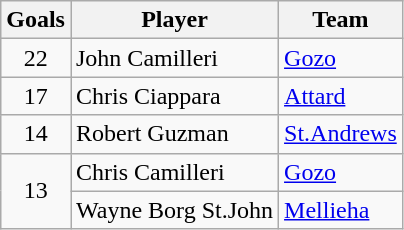<table class="wikitable">
<tr>
<th>Goals</th>
<th>Player</th>
<th>Team</th>
</tr>
<tr>
<td align=center>22</td>
<td> John Camilleri</td>
<td><a href='#'>Gozo</a></td>
</tr>
<tr>
<td align=center>17</td>
<td> Chris Ciappara</td>
<td><a href='#'>Attard</a></td>
</tr>
<tr>
<td align=center>14</td>
<td> Robert Guzman</td>
<td><a href='#'>St.Andrews</a></td>
</tr>
<tr>
<td rowspan="2" align=center>13</td>
<td> Chris Camilleri</td>
<td><a href='#'>Gozo</a></td>
</tr>
<tr>
<td> Wayne Borg St.John</td>
<td><a href='#'>Mellieha</a></td>
</tr>
</table>
